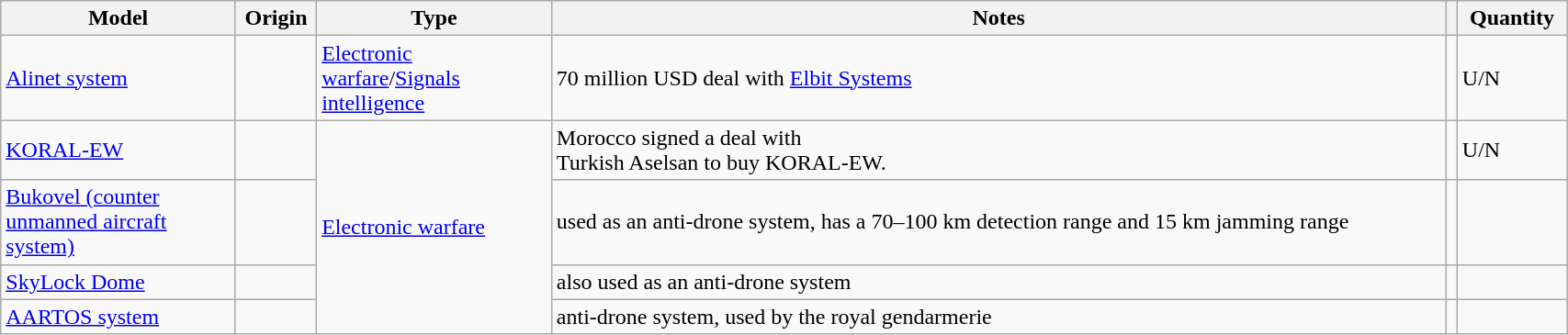<table class="wikitable" width="90%">
<tr>
<th width="15%">Model</th>
<th>Origin</th>
<th width="15%">Type</th>
<th>Notes</th>
<th></th>
<th width="7%">Quantity</th>
</tr>
<tr>
<td><a href='#'>Alinet system</a></td>
<td></td>
<td><a href='#'>Electronic warfare</a>/<a href='#'>Signals intelligence</a></td>
<td>  70 million USD deal with <a href='#'>Elbit Systems</a></td>
<td></td>
<td>U/N</td>
</tr>
<tr>
<td><a href='#'>KORAL-EW</a></td>
<td></td>
<td rowspan="4"><a href='#'>Electronic warfare</a></td>
<td>Morocco signed a deal with<br>Turkish Aselsan to buy KORAL-EW.</td>
<td></td>
<td>U/N</td>
</tr>
<tr>
<td><a href='#'>Bukovel (counter unmanned aircraft system)</a></td>
<td></td>
<td>used as an anti-drone system, has a 70–100 km detection range and 15 km jamming range</td>
<td></td>
<td></td>
</tr>
<tr>
<td><a href='#'>SkyLock Dome</a></td>
<td></td>
<td>also used as an anti-drone system</td>
<td></td>
<td></td>
</tr>
<tr>
<td><a href='#'>AARTOS system</a></td>
<td></td>
<td>anti-drone system, used by the royal gendarmerie</td>
<td></td>
<td></td>
</tr>
</table>
